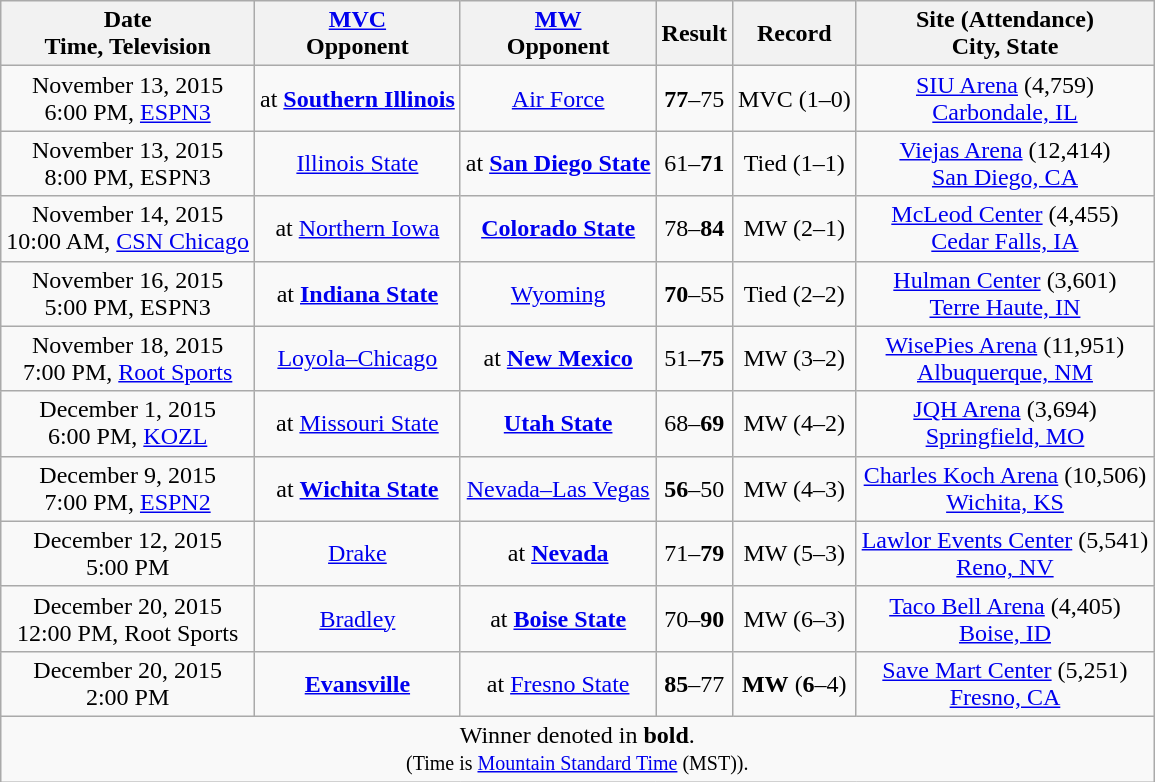<table class="wikitable sortable" style="text-align:center;" border="1">
<tr>
<th>Date<br>Time, Television</th>
<th><strong><a href='#'>MVC</a></strong><br>Opponent</th>
<th><strong><a href='#'>MW</a></strong><br>Opponent</th>
<th>Result</th>
<th>Record</th>
<th>Site (Attendance)<br>City, State</th>
</tr>
<tr>
<td>November 13, 2015<br>6:00 PM, <a href='#'>ESPN3</a></td>
<td>at <strong><a href='#'>Southern Illinois</a></strong></td>
<td><a href='#'>Air Force</a></td>
<td><strong>77</strong>–75</td>
<td>MVC (1–0)</td>
<td><a href='#'>SIU Arena</a> (4,759)<br><a href='#'>Carbondale, IL</a></td>
</tr>
<tr>
<td>November 13, 2015<br>8:00 PM, ESPN3</td>
<td><a href='#'>Illinois State</a></td>
<td>at <strong><a href='#'>San Diego State</a></strong></td>
<td>61–<strong>71</strong></td>
<td>Tied (1–1)</td>
<td><a href='#'>Viejas Arena</a> (12,414)<br><a href='#'>San Diego, CA</a></td>
</tr>
<tr>
<td>November 14, 2015<br>10:00 AM, <a href='#'>CSN Chicago</a></td>
<td>at <a href='#'>Northern Iowa</a></td>
<td><strong><a href='#'>Colorado State</a></strong></td>
<td>78–<strong>84</strong></td>
<td>MW (2–1)</td>
<td><a href='#'>McLeod Center</a> (4,455)<br><a href='#'>Cedar Falls, IA</a></td>
</tr>
<tr>
<td>November 16, 2015<br>5:00 PM, ESPN3</td>
<td>at <strong><a href='#'>Indiana State</a></strong></td>
<td><a href='#'>Wyoming</a></td>
<td><strong>70</strong>–55</td>
<td>Tied (2–2)</td>
<td><a href='#'>Hulman Center</a> (3,601)<br><a href='#'>Terre Haute, IN</a></td>
</tr>
<tr>
<td>November 18, 2015<br>7:00 PM, <a href='#'>Root Sports</a></td>
<td><a href='#'>Loyola–Chicago</a></td>
<td>at <strong><a href='#'>New Mexico</a></strong></td>
<td>51–<strong>75</strong></td>
<td>MW (3–2)</td>
<td><a href='#'>WisePies Arena</a> (11,951)<br><a href='#'>Albuquerque, NM</a></td>
</tr>
<tr>
<td>December 1, 2015<br>6:00 PM, <a href='#'>KOZL</a></td>
<td>at <a href='#'>Missouri State</a></td>
<td><strong><a href='#'>Utah State</a></strong></td>
<td>68–<strong>69</strong></td>
<td>MW (4–2)</td>
<td><a href='#'>JQH Arena</a> (3,694)<br><a href='#'>Springfield, MO</a></td>
</tr>
<tr>
<td>December 9, 2015<br>7:00 PM, <a href='#'>ESPN2</a></td>
<td>at <strong><a href='#'>Wichita State</a></strong></td>
<td><a href='#'>Nevada–Las Vegas</a></td>
<td><strong>56</strong>–50</td>
<td>MW (4–3)</td>
<td><a href='#'>Charles Koch Arena</a> (10,506)<br><a href='#'>Wichita, KS</a></td>
</tr>
<tr>
<td>December 12, 2015<br>5:00 PM</td>
<td><a href='#'>Drake</a></td>
<td>at <strong><a href='#'>Nevada</a></strong></td>
<td>71–<strong>79</strong></td>
<td>MW (5–3)</td>
<td><a href='#'>Lawlor Events Center</a> (5,541)<br><a href='#'>Reno, NV</a></td>
</tr>
<tr>
<td>December 20, 2015<br>12:00 PM, Root Sports</td>
<td><a href='#'>Bradley</a></td>
<td>at <strong><a href='#'>Boise State</a></strong></td>
<td>70–<strong>90</strong></td>
<td>MW (6–3)</td>
<td><a href='#'>Taco Bell Arena</a> (4,405)<br><a href='#'>Boise, ID</a></td>
</tr>
<tr>
<td>December 20, 2015<br>2:00 PM</td>
<td><strong><a href='#'>Evansville</a></strong></td>
<td>at <a href='#'>Fresno State</a></td>
<td><strong>85</strong>–77</td>
<td><strong>MW</strong> (<strong>6</strong>–4)</td>
<td><a href='#'>Save Mart Center</a> (5,251)<br><a href='#'>Fresno, CA</a></td>
</tr>
<tr>
<td colspan=6>Winner denoted in <strong>bold</strong>.<br><small>(Time is <a href='#'>Mountain Standard Time</a> (MST)).</small></td>
</tr>
</table>
